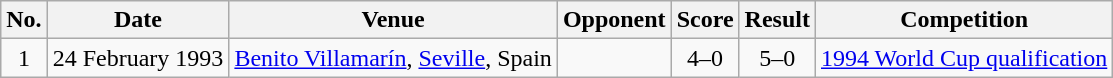<table class="wikitable sortable">
<tr>
<th scope="col">No.</th>
<th scope="col">Date</th>
<th scope="col">Venue</th>
<th scope="col">Opponent</th>
<th scope="col">Score</th>
<th scope="col">Result</th>
<th scope="col">Competition</th>
</tr>
<tr>
<td align="center">1</td>
<td>24 February 1993</td>
<td><a href='#'>Benito Villamarín</a>, <a href='#'>Seville</a>, Spain</td>
<td></td>
<td align="center">4–0</td>
<td align="center">5–0</td>
<td><a href='#'>1994 World Cup qualification</a></td>
</tr>
</table>
